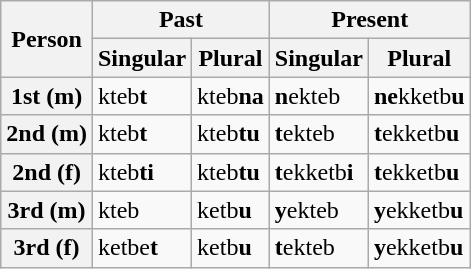<table class="wikitable">
<tr>
<th rowspan=2>Person</th>
<th colspan=2>Past</th>
<th colspan=2>Present</th>
</tr>
<tr>
<th>Singular</th>
<th>Plural</th>
<th>Singular</th>
<th>Plural</th>
</tr>
<tr>
<th>1st (m)</th>
<td>kteb<strong>t</strong></td>
<td>kteb<strong>na</strong></td>
<td><strong>n</strong>ekteb</td>
<td><strong>ne</strong>kketb<strong>u</strong></td>
</tr>
<tr>
<th>2nd (m)</th>
<td>kteb<strong>t</strong></td>
<td>kteb<strong>tu</strong></td>
<td><strong>t</strong>ekteb</td>
<td><strong>t</strong>ekketb<strong>u</strong></td>
</tr>
<tr>
<th>2nd (f)</th>
<td>kteb<strong>ti</strong></td>
<td>kteb<strong>tu</strong></td>
<td><strong>t</strong>ekketb<strong>i</strong></td>
<td><strong>t</strong>ekketb<strong>u</strong></td>
</tr>
<tr>
<th>3rd (m)</th>
<td>kteb</td>
<td>ketb<strong>u</strong></td>
<td><strong>y</strong>ekteb</td>
<td><strong>y</strong>ekketb<strong>u</strong></td>
</tr>
<tr>
<th>3rd (f)</th>
<td>ketbe<strong>t</strong></td>
<td>ketb<strong>u</strong></td>
<td><strong>t</strong>ekteb</td>
<td><strong>y</strong>ekketb<strong>u</strong></td>
</tr>
</table>
